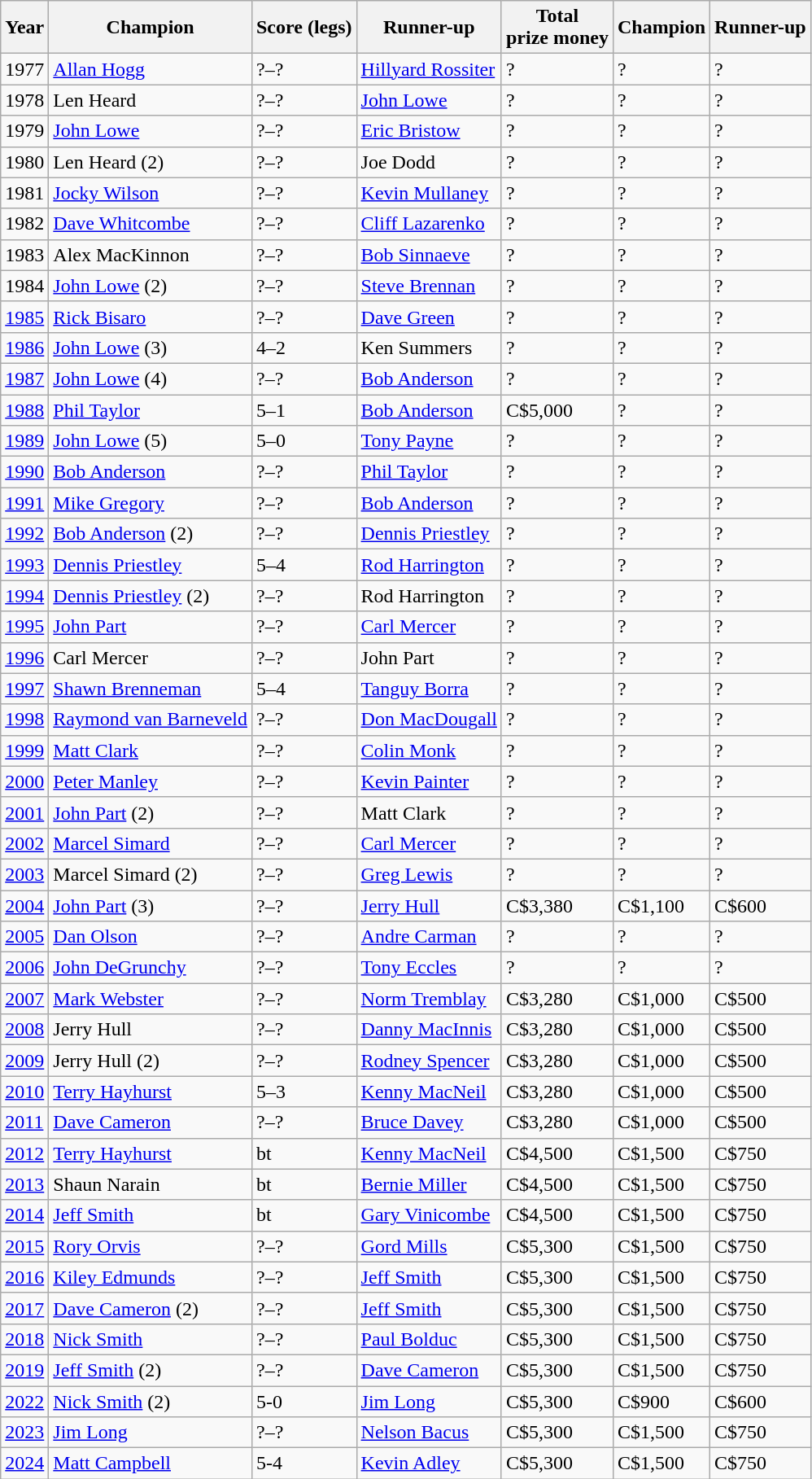<table class="wikitable">
<tr>
<th>Year</th>
<th>Champion</th>
<th>Score (legs)</th>
<th>Runner-up</th>
<th>Total<br>prize money</th>
<th>Champion</th>
<th>Runner-up</th>
</tr>
<tr>
<td>1977</td>
<td> <a href='#'>Allan Hogg</a></td>
<td>?–?</td>
<td> <a href='#'>Hillyard Rossiter</a></td>
<td>?</td>
<td>?</td>
<td>?</td>
</tr>
<tr>
<td>1978</td>
<td> Len Heard</td>
<td>?–?</td>
<td> <a href='#'>John Lowe</a></td>
<td>?</td>
<td>?</td>
<td>?</td>
</tr>
<tr>
<td>1979</td>
<td> <a href='#'>John Lowe</a></td>
<td>?–?</td>
<td> <a href='#'>Eric Bristow</a></td>
<td>?</td>
<td>?</td>
<td>?</td>
</tr>
<tr>
<td>1980</td>
<td> Len Heard (2)</td>
<td>?–?</td>
<td> Joe Dodd</td>
<td>?</td>
<td>?</td>
<td>?</td>
</tr>
<tr>
<td>1981</td>
<td> <a href='#'>Jocky Wilson</a></td>
<td>?–?</td>
<td> <a href='#'>Kevin Mullaney</a></td>
<td>?</td>
<td>?</td>
<td>?</td>
</tr>
<tr>
<td>1982</td>
<td> <a href='#'>Dave Whitcombe</a></td>
<td>?–?</td>
<td> <a href='#'>Cliff Lazarenko</a></td>
<td>?</td>
<td>?</td>
<td>?</td>
</tr>
<tr>
<td>1983</td>
<td> Alex MacKinnon</td>
<td>?–?</td>
<td> <a href='#'>Bob Sinnaeve</a></td>
<td>?</td>
<td>?</td>
<td>?</td>
</tr>
<tr>
<td>1984</td>
<td> <a href='#'>John Lowe</a> (2)</td>
<td>?–?</td>
<td> <a href='#'>Steve Brennan</a></td>
<td>?</td>
<td>?</td>
<td>?</td>
</tr>
<tr>
<td><a href='#'>1985</a></td>
<td> <a href='#'>Rick Bisaro</a></td>
<td>?–?</td>
<td> <a href='#'>Dave Green</a></td>
<td>?</td>
<td>?</td>
<td>?</td>
</tr>
<tr>
<td><a href='#'>1986</a></td>
<td> <a href='#'>John Lowe</a> (3)</td>
<td>4–2</td>
<td> Ken Summers</td>
<td>?</td>
<td>?</td>
<td>?</td>
</tr>
<tr>
<td><a href='#'>1987</a></td>
<td> <a href='#'>John Lowe</a> (4)</td>
<td>?–?</td>
<td> <a href='#'>Bob Anderson</a></td>
<td>?</td>
<td>?</td>
<td>?</td>
</tr>
<tr>
<td><a href='#'>1988</a></td>
<td> <a href='#'>Phil Taylor</a></td>
<td>5–1</td>
<td> <a href='#'>Bob Anderson</a></td>
<td>C$5,000</td>
<td>?</td>
<td>?</td>
</tr>
<tr>
<td><a href='#'>1989</a></td>
<td> <a href='#'>John Lowe</a> (5)</td>
<td>5–0</td>
<td> <a href='#'>Tony Payne</a></td>
<td>?</td>
<td>?</td>
<td>?</td>
</tr>
<tr>
<td><a href='#'>1990</a></td>
<td> <a href='#'>Bob Anderson</a></td>
<td>?–?</td>
<td> <a href='#'>Phil Taylor</a></td>
<td>?</td>
<td>?</td>
<td>?</td>
</tr>
<tr>
<td><a href='#'>1991</a></td>
<td> <a href='#'>Mike Gregory</a></td>
<td>?–?</td>
<td> <a href='#'>Bob Anderson</a></td>
<td>?</td>
<td>?</td>
<td>?</td>
</tr>
<tr>
<td><a href='#'>1992</a></td>
<td> <a href='#'>Bob Anderson</a> (2)</td>
<td>?–?</td>
<td> <a href='#'>Dennis Priestley</a></td>
<td>?</td>
<td>?</td>
<td>?</td>
</tr>
<tr>
<td><a href='#'>1993</a></td>
<td> <a href='#'>Dennis Priestley</a></td>
<td>5–4</td>
<td> <a href='#'>Rod Harrington</a></td>
<td>?</td>
<td>?</td>
<td>?</td>
</tr>
<tr>
<td><a href='#'>1994</a></td>
<td> <a href='#'>Dennis Priestley</a> (2)</td>
<td>?–?</td>
<td> Rod Harrington</td>
<td>?</td>
<td>?</td>
<td>?</td>
</tr>
<tr>
<td><a href='#'>1995</a></td>
<td> <a href='#'>John Part</a></td>
<td>?–?</td>
<td> <a href='#'>Carl Mercer</a></td>
<td>?</td>
<td>?</td>
<td>?</td>
</tr>
<tr>
<td><a href='#'>1996</a></td>
<td> Carl Mercer</td>
<td>?–?</td>
<td> John Part</td>
<td>?</td>
<td>?</td>
<td>?</td>
</tr>
<tr>
<td><a href='#'>1997</a></td>
<td> <a href='#'>Shawn Brenneman</a></td>
<td>5–4</td>
<td> <a href='#'>Tanguy Borra</a></td>
<td>?</td>
<td>?</td>
<td>?</td>
</tr>
<tr>
<td><a href='#'>1998</a></td>
<td> <a href='#'>Raymond van Barneveld</a></td>
<td>?–?</td>
<td> <a href='#'>Don MacDougall</a></td>
<td>?</td>
<td>?</td>
<td>?</td>
</tr>
<tr>
<td><a href='#'>1999</a></td>
<td> <a href='#'>Matt Clark</a></td>
<td>?–?</td>
<td> <a href='#'>Colin Monk</a></td>
<td>?</td>
<td>?</td>
<td>?</td>
</tr>
<tr>
<td><a href='#'>2000</a></td>
<td> <a href='#'>Peter Manley</a></td>
<td>?–?</td>
<td> <a href='#'>Kevin Painter</a></td>
<td>?</td>
<td>?</td>
<td>?</td>
</tr>
<tr>
<td><a href='#'>2001</a></td>
<td> <a href='#'>John Part</a> (2)</td>
<td>?–?</td>
<td> Matt Clark</td>
<td>?</td>
<td>?</td>
<td>?</td>
</tr>
<tr>
<td><a href='#'>2002</a></td>
<td> <a href='#'>Marcel Simard</a></td>
<td>?–?</td>
<td> <a href='#'>Carl Mercer</a></td>
<td>?</td>
<td>?</td>
<td>?</td>
</tr>
<tr>
<td><a href='#'>2003</a></td>
<td> Marcel Simard (2)</td>
<td>?–?</td>
<td> <a href='#'>Greg Lewis</a></td>
<td>?</td>
<td>?</td>
<td>?</td>
</tr>
<tr>
<td><a href='#'>2004</a></td>
<td> <a href='#'>John Part</a> (3)</td>
<td>?–?</td>
<td> <a href='#'>Jerry Hull</a></td>
<td>C$3,380</td>
<td>C$1,100</td>
<td>C$600</td>
</tr>
<tr>
<td><a href='#'>2005</a></td>
<td> <a href='#'>Dan Olson</a></td>
<td>?–?</td>
<td> <a href='#'>Andre Carman</a></td>
<td>?</td>
<td>?</td>
<td>?</td>
</tr>
<tr>
<td><a href='#'>2006</a></td>
<td> <a href='#'>John DeGrunchy</a></td>
<td>?–?</td>
<td> <a href='#'>Tony Eccles</a></td>
<td>?</td>
<td>?</td>
<td>?</td>
</tr>
<tr>
<td><a href='#'>2007</a></td>
<td> <a href='#'>Mark Webster</a></td>
<td>?–?</td>
<td> <a href='#'>Norm Tremblay</a></td>
<td>C$3,280</td>
<td>C$1,000</td>
<td>C$500</td>
</tr>
<tr>
<td><a href='#'>2008</a></td>
<td> Jerry Hull</td>
<td>?–?</td>
<td> <a href='#'>Danny MacInnis</a></td>
<td>C$3,280</td>
<td>C$1,000</td>
<td>C$500</td>
</tr>
<tr>
<td><a href='#'>2009</a></td>
<td> Jerry Hull (2)</td>
<td>?–?</td>
<td> <a href='#'>Rodney Spencer</a></td>
<td>C$3,280</td>
<td>C$1,000</td>
<td>C$500</td>
</tr>
<tr>
<td><a href='#'>2010</a></td>
<td> <a href='#'>Terry Hayhurst</a></td>
<td>5–3</td>
<td> <a href='#'>Kenny MacNeil</a></td>
<td>C$3,280</td>
<td>C$1,000</td>
<td>C$500</td>
</tr>
<tr>
<td><a href='#'>2011</a></td>
<td> <a href='#'>Dave Cameron</a></td>
<td>?–?</td>
<td> <a href='#'>Bruce Davey</a></td>
<td>C$3,280</td>
<td>C$1,000</td>
<td>C$500</td>
</tr>
<tr>
<td><a href='#'>2012</a></td>
<td> <a href='#'>Terry Hayhurst</a></td>
<td>bt</td>
<td> <a href='#'>Kenny MacNeil</a></td>
<td>C$4,500</td>
<td>C$1,500</td>
<td>C$750</td>
</tr>
<tr>
<td><a href='#'>2013</a></td>
<td> Shaun Narain</td>
<td>bt</td>
<td> <a href='#'>Bernie Miller</a></td>
<td>C$4,500</td>
<td>C$1,500</td>
<td>C$750</td>
</tr>
<tr>
<td><a href='#'>2014</a></td>
<td> <a href='#'>Jeff Smith</a></td>
<td>bt</td>
<td> <a href='#'>Gary Vinicombe</a></td>
<td>C$4,500</td>
<td>C$1,500</td>
<td>C$750</td>
</tr>
<tr>
<td><a href='#'>2015</a></td>
<td> <a href='#'>Rory Orvis</a></td>
<td>?–?</td>
<td> <a href='#'>Gord Mills</a></td>
<td>C$5,300</td>
<td>C$1,500</td>
<td>C$750</td>
</tr>
<tr>
<td><a href='#'>2016</a></td>
<td> <a href='#'>Kiley Edmunds</a></td>
<td>?–?</td>
<td> <a href='#'>Jeff Smith</a></td>
<td>C$5,300</td>
<td>C$1,500</td>
<td>C$750</td>
</tr>
<tr>
<td><a href='#'>2017</a></td>
<td> <a href='#'>Dave Cameron</a> (2)</td>
<td>?–?</td>
<td> <a href='#'>Jeff Smith</a></td>
<td>C$5,300</td>
<td>C$1,500</td>
<td>C$750</td>
</tr>
<tr>
<td><a href='#'>2018</a></td>
<td> <a href='#'>Nick Smith</a></td>
<td>?–?</td>
<td> <a href='#'>Paul Bolduc</a></td>
<td>C$5,300</td>
<td>C$1,500</td>
<td>C$750</td>
</tr>
<tr>
<td><a href='#'>2019</a></td>
<td> <a href='#'>Jeff Smith</a> (2)</td>
<td>?–?</td>
<td> <a href='#'>Dave Cameron</a></td>
<td>C$5,300</td>
<td>C$1,500</td>
<td>C$750</td>
</tr>
<tr>
<td><a href='#'>2022</a></td>
<td> <a href='#'>Nick Smith</a> (2)</td>
<td>5-0</td>
<td> <a href='#'>Jim Long</a></td>
<td>C$5,300</td>
<td>C$900</td>
<td>C$600</td>
</tr>
<tr>
<td><a href='#'>2023</a></td>
<td> <a href='#'>Jim Long</a></td>
<td>?–?</td>
<td> <a href='#'>Nelson Bacus</a></td>
<td>C$5,300</td>
<td>C$1,500</td>
<td>C$750</td>
</tr>
<tr>
<td><a href='#'>2024</a></td>
<td> <a href='#'>Matt Campbell</a></td>
<td>5-4</td>
<td> <a href='#'>Kevin Adley</a></td>
<td>C$5,300</td>
<td>C$1,500</td>
<td>C$750</td>
</tr>
</table>
